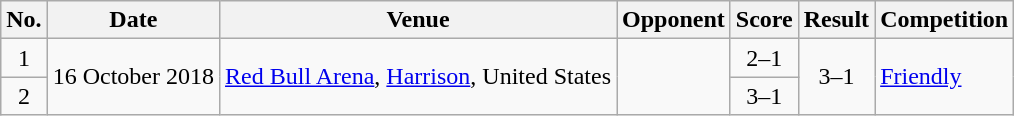<table class="wikitable sortable">
<tr>
<th scope="col">No.</th>
<th scope="col">Date</th>
<th scope="col">Venue</th>
<th scope="col">Opponent</th>
<th scope="col">Score</th>
<th scope="col">Result</th>
<th scope="col">Competition</th>
</tr>
<tr>
<td align="center">1</td>
<td rowspan="2">16 October 2018</td>
<td rowspan="2"><a href='#'>Red Bull Arena</a>, <a href='#'>Harrison</a>, United States</td>
<td rowspan="2"></td>
<td align="center">2–1</td>
<td rowspan=2 style="text-align:center;">3–1</td>
<td rowspan="2"><a href='#'>Friendly</a></td>
</tr>
<tr>
<td align="center">2</td>
<td align="center">3–1</td>
</tr>
</table>
